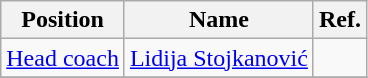<table class="wikitable">
<tr>
<th>Position</th>
<th>Name</th>
<th>Ref.</th>
</tr>
<tr>
<td><a href='#'>Head coach</a></td>
<td><a href='#'>Lidija Stojkanović</a></td>
<td></td>
</tr>
<tr>
</tr>
</table>
